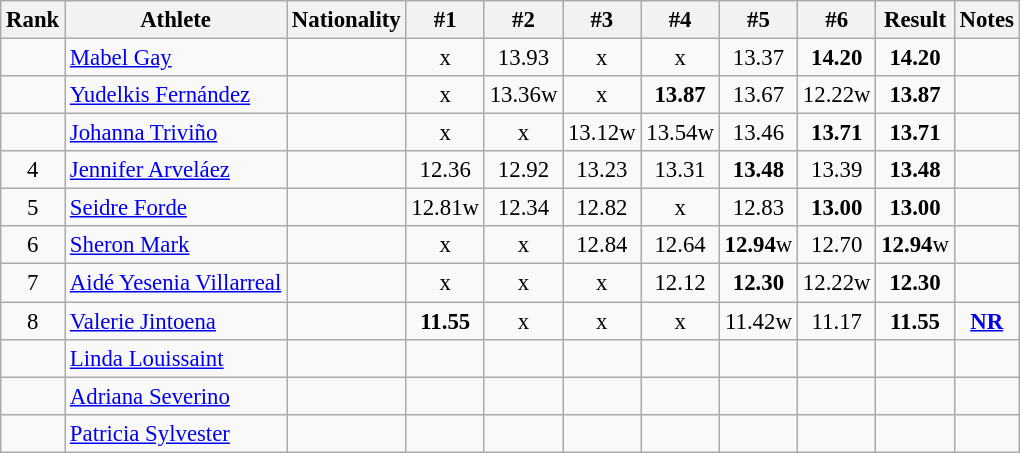<table class="wikitable sortable" style="text-align:center;font-size:95%">
<tr>
<th>Rank</th>
<th>Athlete</th>
<th>Nationality</th>
<th>#1</th>
<th>#2</th>
<th>#3</th>
<th>#4</th>
<th>#5</th>
<th>#6</th>
<th>Result</th>
<th>Notes</th>
</tr>
<tr>
<td></td>
<td align="left"><a href='#'>Mabel Gay</a></td>
<td align=left></td>
<td>x</td>
<td>13.93</td>
<td>x</td>
<td>x</td>
<td>13.37</td>
<td><strong>14.20</strong></td>
<td><strong>14.20</strong></td>
<td></td>
</tr>
<tr>
<td></td>
<td align="left"><a href='#'>Yudelkis Fernández</a></td>
<td align=left></td>
<td>x</td>
<td>13.36w</td>
<td>x</td>
<td><strong>13.87</strong></td>
<td>13.67</td>
<td>12.22w</td>
<td><strong>13.87</strong></td>
<td></td>
</tr>
<tr>
<td></td>
<td align="left"><a href='#'>Johanna Triviño</a></td>
<td align=left></td>
<td>x</td>
<td>x</td>
<td>13.12w</td>
<td>13.54w</td>
<td>13.46</td>
<td><strong>13.71</strong></td>
<td><strong>13.71</strong></td>
<td></td>
</tr>
<tr>
<td>4</td>
<td align="left"><a href='#'>Jennifer Arveláez</a></td>
<td align=left></td>
<td>12.36</td>
<td>12.92</td>
<td>13.23</td>
<td>13.31</td>
<td><strong>13.48</strong></td>
<td>13.39</td>
<td><strong>13.48</strong></td>
<td></td>
</tr>
<tr>
<td>5</td>
<td align="left"><a href='#'>Seidre Forde</a></td>
<td align=left></td>
<td>12.81w</td>
<td>12.34</td>
<td>12.82</td>
<td>x</td>
<td>12.83</td>
<td><strong>13.00</strong></td>
<td><strong>13.00</strong></td>
<td></td>
</tr>
<tr>
<td>6</td>
<td align="left"><a href='#'>Sheron Mark</a></td>
<td align=left></td>
<td>x</td>
<td>x</td>
<td>12.84</td>
<td>12.64</td>
<td><strong>12.94</strong>w</td>
<td>12.70</td>
<td><strong>12.94</strong>w</td>
<td></td>
</tr>
<tr>
<td>7</td>
<td align="left"><a href='#'>Aidé Yesenia Villarreal</a></td>
<td align=left></td>
<td>x</td>
<td>x</td>
<td>x</td>
<td>12.12</td>
<td><strong>12.30</strong></td>
<td>12.22w</td>
<td><strong>12.30</strong></td>
<td></td>
</tr>
<tr>
<td>8</td>
<td align="left"><a href='#'>Valerie Jintoena</a></td>
<td align=left></td>
<td><strong>11.55</strong></td>
<td>x</td>
<td>x</td>
<td>x</td>
<td>11.42w</td>
<td>11.17</td>
<td><strong>11.55</strong></td>
<td><strong><a href='#'>NR</a></strong></td>
</tr>
<tr>
<td></td>
<td align="left"><a href='#'>Linda Louissaint</a></td>
<td align=left></td>
<td></td>
<td></td>
<td></td>
<td></td>
<td></td>
<td></td>
<td><strong></strong></td>
<td></td>
</tr>
<tr>
<td></td>
<td align="left"><a href='#'>Adriana Severino</a></td>
<td align=left></td>
<td></td>
<td></td>
<td></td>
<td></td>
<td></td>
<td></td>
<td><strong></strong></td>
<td></td>
</tr>
<tr>
<td></td>
<td align="left"><a href='#'>Patricia Sylvester</a></td>
<td align=left></td>
<td></td>
<td></td>
<td></td>
<td></td>
<td></td>
<td></td>
<td><strong></strong></td>
<td></td>
</tr>
</table>
